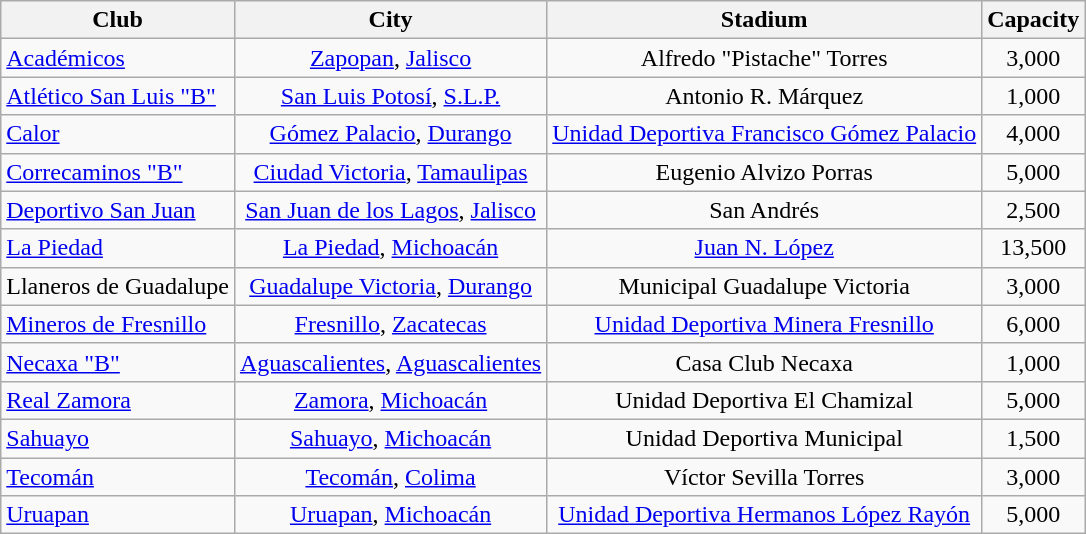<table class="wikitable sortable" style="text-align: center;">
<tr>
<th>Club</th>
<th>City</th>
<th>Stadium</th>
<th>Capacity</th>
</tr>
<tr>
<td align="left"><a href='#'>Académicos</a></td>
<td><a href='#'>Zapopan</a>, <a href='#'>Jalisco</a></td>
<td>Alfredo "Pistache" Torres</td>
<td>3,000</td>
</tr>
<tr>
<td align="left"><a href='#'>Atlético San Luis "B"</a></td>
<td><a href='#'>San Luis Potosí</a>, <a href='#'>S.L.P.</a></td>
<td>Antonio R. Márquez</td>
<td>1,000</td>
</tr>
<tr>
<td align="left"><a href='#'>Calor</a></td>
<td><a href='#'>Gómez Palacio</a>, <a href='#'>Durango</a></td>
<td><a href='#'>Unidad Deportiva Francisco Gómez Palacio</a></td>
<td>4,000</td>
</tr>
<tr>
<td align="left"><a href='#'>Correcaminos "B"</a></td>
<td><a href='#'>Ciudad Victoria</a>, <a href='#'>Tamaulipas</a></td>
<td>Eugenio Alvizo Porras</td>
<td>5,000</td>
</tr>
<tr>
<td align="left"><a href='#'>Deportivo San Juan</a></td>
<td><a href='#'>San Juan de los Lagos</a>, <a href='#'>Jalisco</a></td>
<td>San Andrés</td>
<td>2,500</td>
</tr>
<tr>
<td align="left"><a href='#'>La Piedad</a></td>
<td><a href='#'>La Piedad</a>, <a href='#'>Michoacán</a></td>
<td><a href='#'>Juan N. López</a></td>
<td>13,500</td>
</tr>
<tr>
<td align="left">Llaneros de Guadalupe</td>
<td><a href='#'>Guadalupe Victoria</a>, <a href='#'>Durango</a></td>
<td>Municipal Guadalupe Victoria</td>
<td>3,000</td>
</tr>
<tr>
<td align="left"><a href='#'>Mineros de Fresnillo</a></td>
<td><a href='#'>Fresnillo</a>, <a href='#'>Zacatecas</a></td>
<td><a href='#'>Unidad Deportiva Minera Fresnillo</a></td>
<td>6,000</td>
</tr>
<tr>
<td align="left"><a href='#'>Necaxa "B"</a></td>
<td><a href='#'>Aguascalientes</a>, <a href='#'>Aguascalientes</a></td>
<td>Casa Club Necaxa</td>
<td>1,000</td>
</tr>
<tr>
<td align="left"><a href='#'>Real Zamora</a></td>
<td><a href='#'>Zamora</a>, <a href='#'>Michoacán</a></td>
<td>Unidad Deportiva El Chamizal</td>
<td>5,000</td>
</tr>
<tr>
<td align="left"><a href='#'>Sahuayo</a></td>
<td><a href='#'>Sahuayo</a>, <a href='#'>Michoacán</a></td>
<td>Unidad Deportiva Municipal</td>
<td>1,500</td>
</tr>
<tr>
<td align="left"><a href='#'>Tecomán</a></td>
<td><a href='#'>Tecomán</a>, <a href='#'>Colima</a></td>
<td>Víctor Sevilla Torres</td>
<td>3,000</td>
</tr>
<tr>
<td align="left"><a href='#'>Uruapan</a></td>
<td><a href='#'>Uruapan</a>, <a href='#'>Michoacán</a></td>
<td><a href='#'>Unidad Deportiva Hermanos López Rayón</a></td>
<td>5,000</td>
</tr>
</table>
